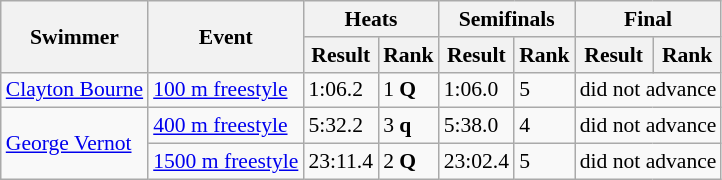<table class=wikitable style="font-size:90%" style="text-align:center">
<tr>
<th rowspan=2>Swimmer</th>
<th rowspan=2>Event</th>
<th colspan=2>Heats</th>
<th colspan=2>Semifinals</th>
<th colspan=2>Final</th>
</tr>
<tr>
<th>Result</th>
<th>Rank</th>
<th>Result</th>
<th>Rank</th>
<th>Result</th>
<th>Rank</th>
</tr>
<tr>
<td align=left><a href='#'>Clayton Bourne</a></td>
<td align=left><a href='#'>100 m freestyle</a></td>
<td>1:06.2</td>
<td>1 <strong>Q</strong></td>
<td>1:06.0</td>
<td>5</td>
<td colspan=2>did not advance</td>
</tr>
<tr>
<td rowspan=2 align=left><a href='#'>George Vernot</a></td>
<td align=left><a href='#'>400 m freestyle</a></td>
<td>5:32.2</td>
<td>3 <strong>q</strong></td>
<td>5:38.0</td>
<td>4</td>
<td colspan=2>did not advance</td>
</tr>
<tr>
<td align=left><a href='#'>1500 m freestyle</a></td>
<td>23:11.4</td>
<td>2 <strong>Q</strong></td>
<td>23:02.4</td>
<td>5</td>
<td colspan=2>did not advance</td>
</tr>
</table>
